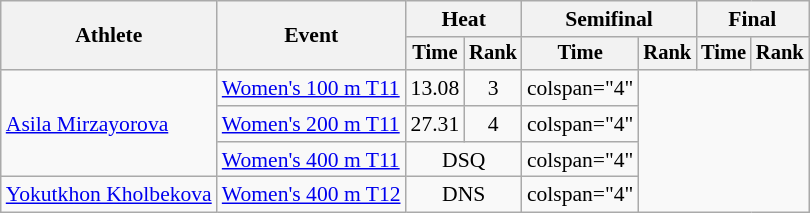<table class=wikitable style="font-size:90%">
<tr>
<th rowspan="2">Athlete</th>
<th rowspan="2">Event</th>
<th colspan=2>Heat</th>
<th colspan="2">Semifinal</th>
<th colspan="2">Final</th>
</tr>
<tr style="font-size:95%">
<th>Time</th>
<th>Rank</th>
<th>Time</th>
<th>Rank</th>
<th>Time</th>
<th>Rank</th>
</tr>
<tr align=center>
<td align=left rowspan=3><a href='#'>Asila Mirzayorova</a></td>
<td align=left><a href='#'>Women's 100 m T11</a></td>
<td>13.08</td>
<td>3</td>
<td>colspan="4" </td>
</tr>
<tr align=center>
<td align=left><a href='#'>Women's 200 m T11</a></td>
<td>27.31</td>
<td>4</td>
<td>colspan="4" </td>
</tr>
<tr align=center>
<td align=left><a href='#'>Women's 400 m T11</a></td>
<td colspan="2">DSQ</td>
<td>colspan="4" </td>
</tr>
<tr align="center">
<td><a href='#'>Yokutkhon Kholbekova</a></td>
<td align="left"><a href='#'>Women's 400 m T12</a></td>
<td colspan="2">DNS</td>
<td>colspan="4" </td>
</tr>
</table>
